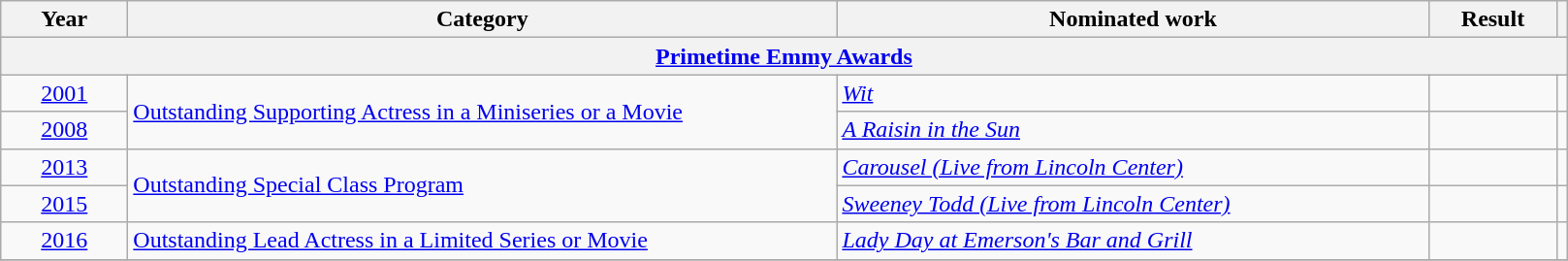<table class=wikitable>
<tr>
<th scope="col" style="width:5em;">Year</th>
<th scope="col" style="width:30em;">Category</th>
<th scope="col" style="width:25em;">Nominated work</th>
<th scope="col" style="width:5em;">Result</th>
<th></th>
</tr>
<tr>
<th colspan="5"><a href='#'>Primetime Emmy Awards</a></th>
</tr>
<tr>
<td align="center"><a href='#'>2001</a></td>
<td rowspan="2"><a href='#'>Outstanding Supporting Actress in a Miniseries or a Movie</a></td>
<td><em><a href='#'>Wit</a></em></td>
<td></td>
<td align="center"></td>
</tr>
<tr>
<td align="center"><a href='#'>2008</a></td>
<td><em><a href='#'>A Raisin in the Sun</a></em></td>
<td></td>
<td align="center"></td>
</tr>
<tr>
<td align="center"><a href='#'>2013</a></td>
<td rowspan="2"><a href='#'>Outstanding Special Class Program</a></td>
<td><em><a href='#'>Carousel (Live from Lincoln Center)</a></em></td>
<td></td>
<td align="center"></td>
</tr>
<tr>
<td align="center"><a href='#'>2015</a></td>
<td><em><a href='#'>Sweeney Todd (Live from Lincoln Center)</a></em></td>
<td></td>
<td align="center"></td>
</tr>
<tr>
<td align="center"><a href='#'>2016</a></td>
<td><a href='#'>Outstanding Lead Actress in a Limited Series or Movie</a></td>
<td><em><a href='#'>Lady Day at Emerson's Bar and Grill</a></em></td>
<td></td>
<td align="center"></td>
</tr>
<tr>
</tr>
</table>
